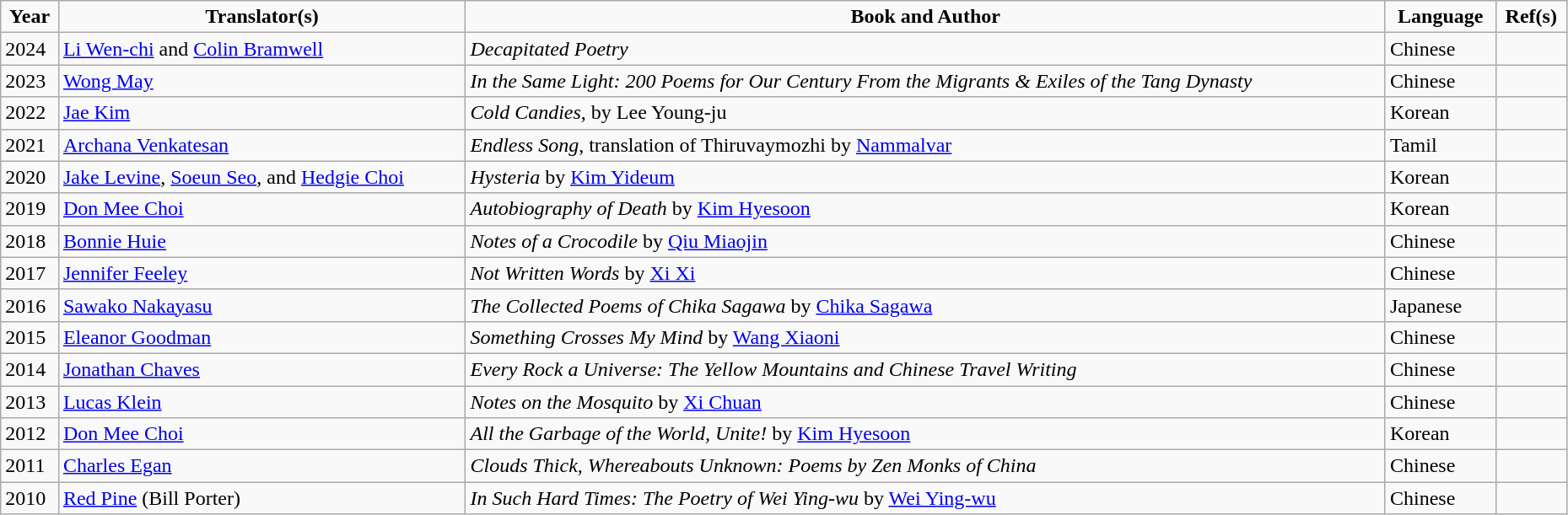<table class="wikitable" style="width: 98%;">
<tr align=center>
<td><strong>Year</strong></td>
<td><strong>Translator(s)</strong></td>
<td><strong>Book and Author</strong></td>
<td><strong>Language</strong></td>
<td><strong>Ref(s)</strong></td>
</tr>
<tr>
<td>2024</td>
<td><a href='#'>Li Wen-chi</a> and <a href='#'>Colin Bramwell</a></td>
<td><em>Decapitated Poetry</em></td>
<td>Chinese</td>
<td></td>
</tr>
<tr>
<td>2023</td>
<td><a href='#'>Wong May</a></td>
<td><em>In the Same Light: 200 Poems for Our Century From the Migrants & Exiles of the Tang Dynasty</em></td>
<td>Chinese</td>
<td></td>
</tr>
<tr>
<td>2022</td>
<td><a href='#'>Jae Kim</a></td>
<td><em>Cold Candies</em>, by Lee Young-ju</td>
<td>Korean</td>
<td></td>
</tr>
<tr>
<td>2021</td>
<td><a href='#'>Archana Venkatesan</a></td>
<td><em>Endless Song</em>, translation of Thiruvaymozhi by <a href='#'>Nammalvar</a></td>
<td>Tamil</td>
<td></td>
</tr>
<tr>
<td>2020</td>
<td><a href='#'>Jake Levine</a>, <a href='#'>Soeun Seo</a>, and <a href='#'>Hedgie Choi</a></td>
<td><em>Hysteria</em> by <a href='#'>Kim Yideum</a></td>
<td>Korean</td>
<td></td>
</tr>
<tr>
<td>2019</td>
<td><a href='#'>Don Mee Choi</a></td>
<td><em>Autobiography of Death</em> by <a href='#'>Kim Hyesoon</a></td>
<td>Korean</td>
<td></td>
</tr>
<tr>
<td>2018</td>
<td><a href='#'>Bonnie Huie</a></td>
<td><em>Notes of a Crocodile</em> by <a href='#'>Qiu Miaojin</a></td>
<td>Chinese</td>
<td></td>
</tr>
<tr>
<td>2017</td>
<td><a href='#'>Jennifer Feeley</a></td>
<td><em>Not Written Words</em> by <a href='#'>Xi Xi</a></td>
<td>Chinese</td>
<td></td>
</tr>
<tr>
<td>2016</td>
<td><a href='#'>Sawako Nakayasu</a></td>
<td><em>The Collected Poems of Chika Sagawa</em> by <a href='#'>Chika Sagawa</a></td>
<td>Japanese</td>
<td></td>
</tr>
<tr>
<td>2015</td>
<td><a href='#'>Eleanor Goodman</a></td>
<td><em>Something Crosses My Mind</em> by <a href='#'>Wang Xiaoni</a></td>
<td>Chinese</td>
<td></td>
</tr>
<tr>
<td>2014</td>
<td><a href='#'>Jonathan Chaves</a></td>
<td><em>Every Rock a Universe: The Yellow Mountains and Chinese Travel Writing</em></td>
<td>Chinese</td>
<td></td>
</tr>
<tr>
<td>2013</td>
<td><a href='#'>Lucas Klein</a></td>
<td><em>Notes on the Mosquito</em> by <a href='#'>Xi Chuan</a></td>
<td>Chinese</td>
<td></td>
</tr>
<tr>
<td>2012</td>
<td><a href='#'>Don Mee Choi</a></td>
<td><em>All the Garbage of the World, Unite!</em> by <a href='#'>Kim Hyesoon</a></td>
<td>Korean</td>
<td></td>
</tr>
<tr>
<td>2011</td>
<td><a href='#'>Charles Egan</a></td>
<td><em>Clouds Thick, Whereabouts Unknown: Poems by Zen Monks of China</em></td>
<td>Chinese</td>
<td></td>
</tr>
<tr>
<td>2010</td>
<td><a href='#'>Red Pine</a> (Bill Porter)</td>
<td><em>In Such Hard Times: The Poetry of Wei Ying-wu</em> by <a href='#'>Wei Ying-wu</a></td>
<td>Chinese</td>
<td></td>
</tr>
</table>
